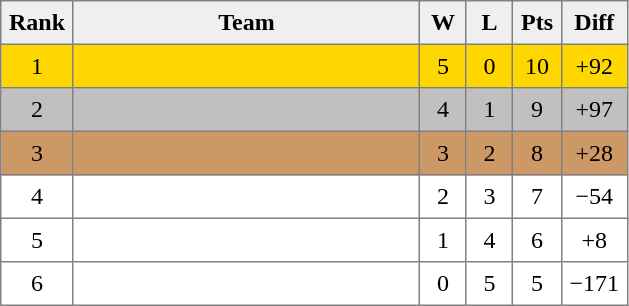<table style=border-collapse:collapse border=1 cellspacing=0 cellpadding=5>
<tr align=center bgcolor=#efefef>
<th width=20>Rank</th>
<th width=220>Team</th>
<th width=20>W</th>
<th width=20>L</th>
<th width=20>Pts</th>
<th width=25>Diff</th>
</tr>
<tr align=center bgcolor=gold>
<td>1</td>
<td align=left></td>
<td>5</td>
<td>0</td>
<td>10</td>
<td>+92</td>
</tr>
<tr align=center bgcolor=silver>
<td>2</td>
<td align=left></td>
<td>4</td>
<td>1</td>
<td>9</td>
<td>+97</td>
</tr>
<tr align=center bgcolor=cc9966>
<td>3</td>
<td align=left></td>
<td>3</td>
<td>2</td>
<td>8</td>
<td>+28</td>
</tr>
<tr align=center>
<td>4</td>
<td align=left></td>
<td>2</td>
<td>3</td>
<td>7</td>
<td>−54</td>
</tr>
<tr align=center>
<td>5</td>
<td align=left></td>
<td>1</td>
<td>4</td>
<td>6</td>
<td>+8</td>
</tr>
<tr align=center>
<td>6</td>
<td align=left></td>
<td>0</td>
<td>5</td>
<td>5</td>
<td>−171</td>
</tr>
</table>
